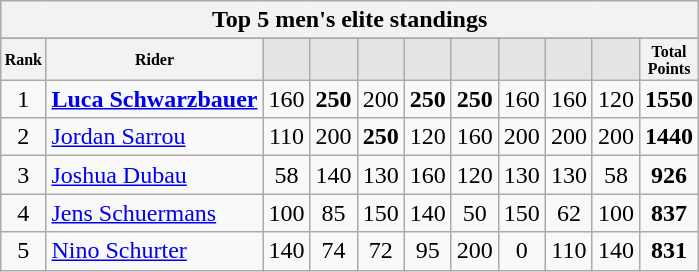<table class="wikitable sortable">
<tr>
<th colspan=27 align="center"><strong>Top 5 men's elite standings</strong></th>
</tr>
<tr>
</tr>
<tr style="font-size:8pt;font-weight:bold">
<th align="center">Rank</th>
<th align="center">Rider</th>
<th class=unsortable style="background:#E5E4E2;"><small></small></th>
<th class=unsortable style="background:#E5E4E2;"><small></small></th>
<th class=unsortable style="background:#E5E4E2;"><small></small></th>
<th class=unsortable style="background:#E5E4E2;"><small></small></th>
<th class=unsortable style="background:#E5E4E2;"><small></small></th>
<th class=unsortable style="background:#E5E4E2;"><small></small></th>
<th class=unsortable style="background:#E5E4E2;"><small></small></th>
<th class=unsortable style="background:#E5E4E2;"><small></small></th>
<th align="center">Total<br>Points</th>
</tr>
<tr>
<td align=center>1</td>
<td> <strong><a href='#'>Luca Schwarzbauer</a></strong></td>
<td align=center>160</td>
<td align=center><strong>250</strong></td>
<td align=center>200</td>
<td align=center><strong>250</strong></td>
<td align=center><strong>250</strong></td>
<td align=center>160</td>
<td align=center>160</td>
<td align=center>120</td>
<td align=center><strong>1550</strong></td>
</tr>
<tr>
<td align=center>2</td>
<td> <a href='#'>Jordan Sarrou</a></td>
<td align=center>110</td>
<td align=center>200</td>
<td align=center><strong>250</strong></td>
<td align=center>120</td>
<td align=center>160</td>
<td align=center>200</td>
<td align=center>200</td>
<td align=center>200</td>
<td align=center><strong>1440</strong></td>
</tr>
<tr>
<td align=center>3</td>
<td> <a href='#'>Joshua Dubau</a></td>
<td align=center>58</td>
<td align=center>140</td>
<td align=center>130</td>
<td align=center>160</td>
<td align=center>120</td>
<td align=center>130</td>
<td align=center>130</td>
<td align=center>58</td>
<td align=center><strong>926</strong></td>
</tr>
<tr>
<td align=center>4</td>
<td> <a href='#'>Jens Schuermans</a></td>
<td align=center>100</td>
<td align=center>85</td>
<td align=center>150</td>
<td align=center>140</td>
<td align=center>50</td>
<td align=center>150</td>
<td align=center>62</td>
<td align=center>100</td>
<td align=center><strong>837</strong></td>
</tr>
<tr>
<td align=center>5</td>
<td> <a href='#'>Nino Schurter</a></td>
<td align=center>140</td>
<td align=center>74</td>
<td align=center>72</td>
<td align=center>95</td>
<td align=center>200</td>
<td align=center>0</td>
<td align=center>110</td>
<td align=center>140</td>
<td align=center><strong>831</strong></td>
</tr>
</table>
